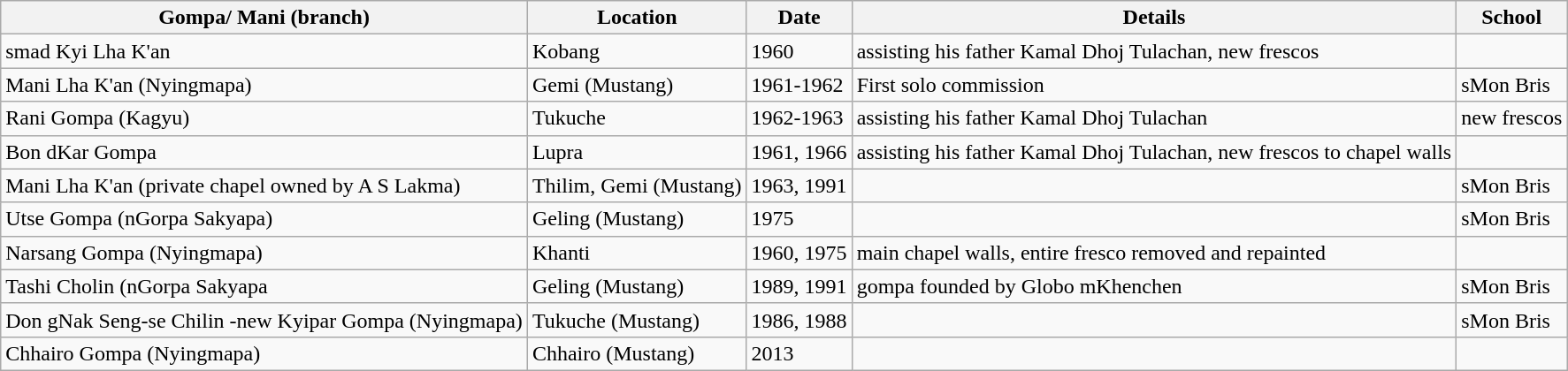<table class="wikitable">
<tr>
<th>Gompa/ Mani (branch)</th>
<th>Location</th>
<th>Date</th>
<th>Details</th>
<th>School</th>
</tr>
<tr>
<td>smad Kyi Lha K'an</td>
<td>Kobang</td>
<td>1960</td>
<td>assisting his father Kamal Dhoj Tulachan, new frescos</td>
<td></td>
</tr>
<tr>
<td>Mani Lha K'an (Nyingmapa)</td>
<td>Gemi (Mustang)</td>
<td>1961-1962</td>
<td>First solo commission</td>
<td>sMon Bris</td>
</tr>
<tr>
<td>Rani Gompa (Kagyu)</td>
<td>Tukuche</td>
<td>1962-1963</td>
<td>assisting his father Kamal Dhoj Tulachan</td>
<td>new frescos</td>
</tr>
<tr>
<td>Bon dKar Gompa</td>
<td>Lupra</td>
<td>1961, 1966</td>
<td>assisting his father Kamal Dhoj Tulachan, new frescos to chapel walls</td>
<td></td>
</tr>
<tr>
<td>Mani Lha K'an (private chapel owned by A S Lakma)</td>
<td>Thilim, Gemi (Mustang)</td>
<td>1963, 1991</td>
<td></td>
<td>sMon Bris</td>
</tr>
<tr>
<td>Utse Gompa (nGorpa Sakyapa)</td>
<td>Geling (Mustang)</td>
<td>1975</td>
<td></td>
<td>sMon Bris</td>
</tr>
<tr>
<td>Narsang Gompa (Nyingmapa)</td>
<td>Khanti</td>
<td>1960, 1975</td>
<td>main chapel walls, entire fresco removed and repainted</td>
<td></td>
</tr>
<tr>
<td>Tashi Cholin (nGorpa Sakyapa</td>
<td>Geling (Mustang)</td>
<td>1989, 1991</td>
<td>gompa founded by Globo mKhenchen</td>
<td>sMon Bris</td>
</tr>
<tr>
<td>Don gNak Seng-se Chilin -new Kyipar Gompa (Nyingmapa)</td>
<td>Tukuche (Mustang)</td>
<td>1986, 1988</td>
<td></td>
<td>sMon Bris</td>
</tr>
<tr>
<td>Chhairo Gompa (Nyingmapa)</td>
<td>Chhairo (Mustang)</td>
<td>2013</td>
<td></td>
<td></td>
</tr>
</table>
